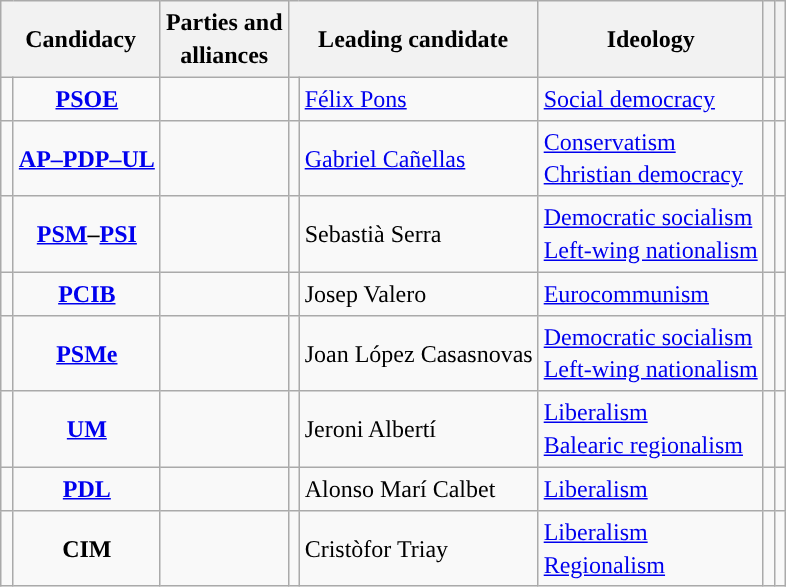<table class="wikitable" style="line-height:1.35em; text-align:left;">
<tr>
<th colspan="2">Candidacy</th>
<th>Parties and<br>alliances</th>
<th colspan="2">Leading candidate</th>
<th>Ideology</th>
<th></th>
<th></th>
</tr>
<tr>
<td width="1" style="color:inherit;background:"></td>
<td align="center"><strong><a href='#'>PSOE</a></strong></td>
<td></td>
<td></td>
<td><a href='#'>Félix Pons</a></td>
<td><a href='#'>Social democracy</a></td>
<td></td>
<td></td>
</tr>
<tr>
<td style="color:inherit;background:"></td>
<td align="center"><strong><a href='#'>AP–PDP–UL</a></strong></td>
<td></td>
<td></td>
<td><a href='#'>Gabriel Cañellas</a></td>
<td><a href='#'>Conservatism</a><br><a href='#'>Christian democracy</a></td>
<td></td>
<td></td>
</tr>
<tr>
<td style="color:inherit;background:"></td>
<td align="center"><strong><a href='#'>PSM</a>–<a href='#'>PSI</a></strong></td>
<td></td>
<td></td>
<td>Sebastià Serra</td>
<td><a href='#'>Democratic socialism</a><br><a href='#'>Left-wing nationalism</a></td>
<td></td>
<td></td>
</tr>
<tr>
<td style="color:inherit;background:"></td>
<td align="center"><strong><a href='#'>PCIB</a></strong></td>
<td></td>
<td></td>
<td>Josep Valero</td>
<td><a href='#'>Eurocommunism</a></td>
<td></td>
<td></td>
</tr>
<tr>
<td style="color:inherit;background:"></td>
<td align="center"><strong><a href='#'>PSMe</a></strong></td>
<td></td>
<td></td>
<td>Joan López Casasnovas</td>
<td><a href='#'>Democratic socialism</a><br><a href='#'>Left-wing nationalism</a></td>
<td></td>
<td></td>
</tr>
<tr>
<td style="color:inherit;background:"></td>
<td align="center"><strong><a href='#'>UM</a></strong></td>
<td></td>
<td></td>
<td>Jeroni Albertí</td>
<td><a href='#'>Liberalism</a><br><a href='#'>Balearic regionalism</a></td>
<td></td>
<td></td>
</tr>
<tr>
<td style="color:inherit;background:"></td>
<td align="center"><strong><a href='#'>PDL</a></strong></td>
<td></td>
<td></td>
<td>Alonso Marí Calbet</td>
<td><a href='#'>Liberalism</a></td>
<td></td>
<td></td>
</tr>
<tr>
<td style="color:inherit;background:"></td>
<td align="center"><strong>CIM</strong></td>
<td></td>
<td></td>
<td>Cristòfor Triay</td>
<td><a href='#'>Liberalism</a><br><a href='#'>Regionalism</a></td>
<td></td>
<td></td>
</tr>
</table>
